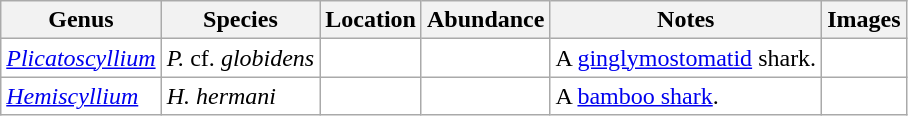<table class="wikitable" style="background:white">
<tr>
<th>Genus</th>
<th>Species</th>
<th>Location</th>
<th>Abundance</th>
<th>Notes</th>
<th>Images</th>
</tr>
<tr>
<td><em><a href='#'>Plicatoscyllium</a></em></td>
<td><em>P.</em> cf. <em>globidens</em></td>
<td></td>
<td></td>
<td>A <a href='#'>ginglymostomatid</a> shark.</td>
<td></td>
</tr>
<tr>
<td><em><a href='#'>Hemiscyllium</a></em></td>
<td><em>H. hermani</em></td>
<td></td>
<td></td>
<td>A <a href='#'>bamboo shark</a>.</td>
<td></td>
</tr>
</table>
